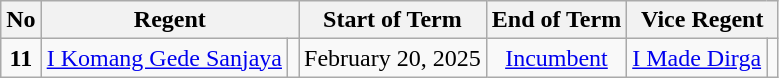<table class="wikitable" style="text-align:center;">
<tr>
<th>No</th>
<th colspan=2>Regent</th>
<th>Start of Term</th>
<th>End of Term</th>
<th colspan=2>Vice Regent</th>
</tr>
<tr>
<td><strong>11</strong></td>
<td> <a href='#'>I Komang Gede Sanjaya</a></td>
<td bgcolor= ></td>
<td>February 20, 2025</td>
<td><a href='#'>Incumbent</a></td>
<td> <a href='#'>I Made Dirga</a></td>
<td bgcolor= ></td>
</tr>
</table>
